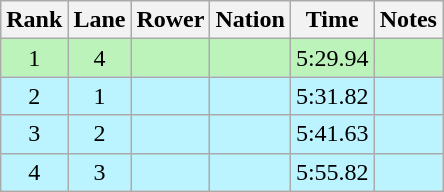<table class="wikitable sortable" style="text-align:center">
<tr>
<th>Rank</th>
<th>Lane</th>
<th>Rower</th>
<th>Nation</th>
<th>Time</th>
<th>Notes</th>
</tr>
<tr bgcolor=bbf3bb>
<td>1</td>
<td>4</td>
<td></td>
<td align=left></td>
<td>5:29.94</td>
<td></td>
</tr>
<tr bgcolor=bbf3ff>
<td>2</td>
<td>1</td>
<td></td>
<td align=left></td>
<td>5:31.82</td>
<td></td>
</tr>
<tr bgcolor=bbf3ff>
<td>3</td>
<td>2</td>
<td></td>
<td align=left></td>
<td>5:41.63</td>
<td></td>
</tr>
<tr bgcolor=bbf3ff>
<td>4</td>
<td>3</td>
<td></td>
<td align=left></td>
<td>5:55.82</td>
<td></td>
</tr>
</table>
